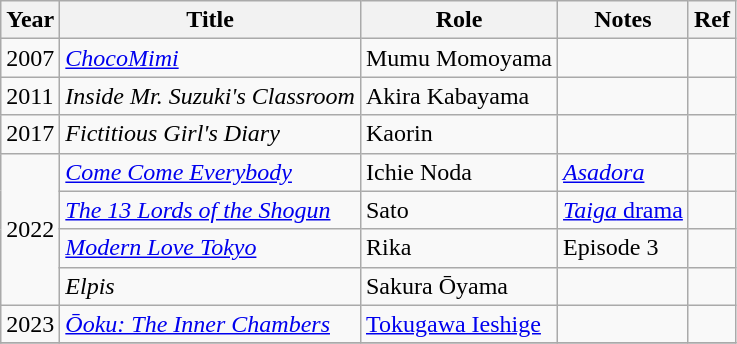<table class = "wikitable">
<tr>
<th>Year</th>
<th>Title</th>
<th>Role</th>
<th>Notes</th>
<th>Ref</th>
</tr>
<tr>
<td>2007</td>
<td><em><a href='#'>ChocoMimi</a></em></td>
<td>Mumu Momoyama</td>
<td></td>
<td></td>
</tr>
<tr>
<td>2011</td>
<td><em>Inside Mr. Suzuki's Classroom</em></td>
<td>Akira Kabayama</td>
<td></td>
<td></td>
</tr>
<tr>
<td>2017</td>
<td><em>Fictitious Girl's Diary</em></td>
<td>Kaorin</td>
<td></td>
<td></td>
</tr>
<tr>
<td rowspan=4>2022</td>
<td><em><a href='#'>Come Come Everybody</a></em></td>
<td>Ichie Noda</td>
<td><em><a href='#'>Asadora</a></em></td>
<td></td>
</tr>
<tr>
<td><em><a href='#'>The 13 Lords of the Shogun</a></em></td>
<td>Sato</td>
<td><a href='#'><em>Taiga</em> drama</a></td>
<td></td>
</tr>
<tr>
<td><em><a href='#'>Modern Love Tokyo</a></em></td>
<td>Rika</td>
<td>Episode 3</td>
<td></td>
</tr>
<tr>
<td><em>Elpis</em></td>
<td>Sakura Ōyama</td>
<td></td>
<td></td>
</tr>
<tr>
<td>2023</td>
<td><em><a href='#'>Ōoku: The Inner Chambers</a></em></td>
<td><a href='#'>Tokugawa Ieshige</a></td>
<td></td>
<td></td>
</tr>
<tr>
</tr>
</table>
